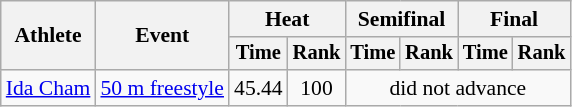<table class="wikitable" style="text-align:center; font-size:90%">
<tr>
<th rowspan="2">Athlete</th>
<th rowspan="2">Event</th>
<th colspan="2">Heat</th>
<th colspan="2">Semifinal</th>
<th colspan="2">Final</th>
</tr>
<tr style="font-size:95%">
<th>Time</th>
<th>Rank</th>
<th>Time</th>
<th>Rank</th>
<th>Time</th>
<th>Rank</th>
</tr>
<tr>
<td align=left><a href='#'>Ida Cham</a></td>
<td align=left><a href='#'>50 m freestyle</a></td>
<td>45.44</td>
<td>100</td>
<td colspan=4>did not advance</td>
</tr>
</table>
